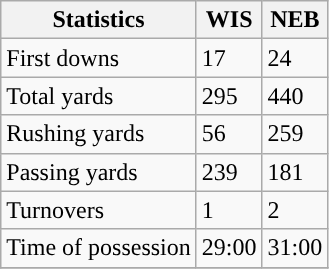<table class="wikitable" style="float: left;">
<tr>
<th>Statistics</th>
<th>WIS</th>
<th>NEB</th>
</tr>
<tr>
<td>First downs</td>
<td>17</td>
<td>24</td>
</tr>
<tr>
<td>Total yards</td>
<td>295</td>
<td>440</td>
</tr>
<tr>
<td>Rushing yards</td>
<td>56</td>
<td>259</td>
</tr>
<tr>
<td>Passing yards</td>
<td>239</td>
<td>181</td>
</tr>
<tr>
<td>Turnovers</td>
<td>1</td>
<td>2</td>
</tr>
<tr>
<td>Time of possession</td>
<td>29:00</td>
<td>31:00</td>
</tr>
<tr>
</tr>
</table>
